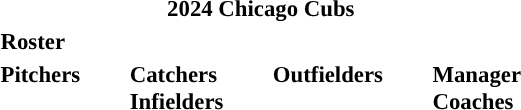<table class="toccolours" style="font-size: 95%;">
<tr>
<th colspan="10">2024 Chicago Cubs</th>
</tr>
<tr>
<td colspan="10"><strong>Roster</strong></td>
</tr>
<tr>
<td valign="top"><strong>Pitchers</strong><br> 

  
 
 
 
 

 
 
 
 
 
 
 
 
 
 
 

  
 
 
 
 
 
 
 
 
 
 

</td>
<td width="25px"></td>
<td valign="top"><strong>Catchers</strong><br> 
 
 
 
<strong>Infielders</strong> 
 
 
 
 
 
 
 
 
 
 
 
</td>
<td width="25px"></td>
<td valign="top"><strong>Outfielders</strong><br> 
 
 
 
 
 
</td>
<td width="25px"></td>
<td valign="top"><strong>Manager</strong><br>
<strong>Coaches</strong>
 
 
 
 
 
 
 
 
 
 
 
 
 
 
 </td>
</tr>
<tr>
</tr>
</table>
